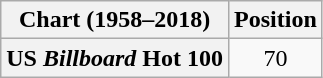<table class="wikitable plainrowheaders" style="text-align:center">
<tr>
<th>Chart (1958–2018)</th>
<th>Position</th>
</tr>
<tr>
<th scope="row">US <em>Billboard</em> Hot 100</th>
<td align="center">70</td>
</tr>
</table>
